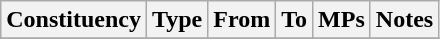<table class="wikitable">
<tr>
<th>Constituency</th>
<th>Type</th>
<th>From</th>
<th>To</th>
<th>MPs</th>
<th>Notes</th>
</tr>
<tr>
</tr>
</table>
